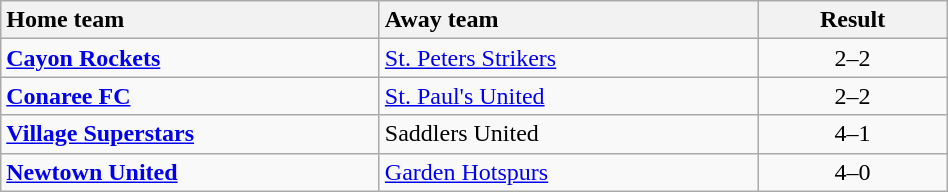<table class="wikitable" style="width:50%">
<tr>
<th style="width:40%; text-align:left">Home team</th>
<th style="width:40%; text-align:left">Away team</th>
<th>Result</th>
</tr>
<tr>
<td><strong><a href='#'>Cayon Rockets</a></strong></td>
<td><a href='#'>St. Peters Strikers</a></td>
<td style="text-align:center">2–2 </td>
</tr>
<tr>
<td><strong><a href='#'>Conaree FC</a></strong></td>
<td><a href='#'>St. Paul's United</a></td>
<td style="text-align:center">2–2 </td>
</tr>
<tr>
<td><strong><a href='#'>Village Superstars</a></strong></td>
<td>Saddlers United</td>
<td style="text-align:center">4–1</td>
</tr>
<tr>
<td><strong><a href='#'>Newtown United</a></strong></td>
<td><a href='#'>Garden Hotspurs</a></td>
<td style="text-align:center">4–0</td>
</tr>
</table>
